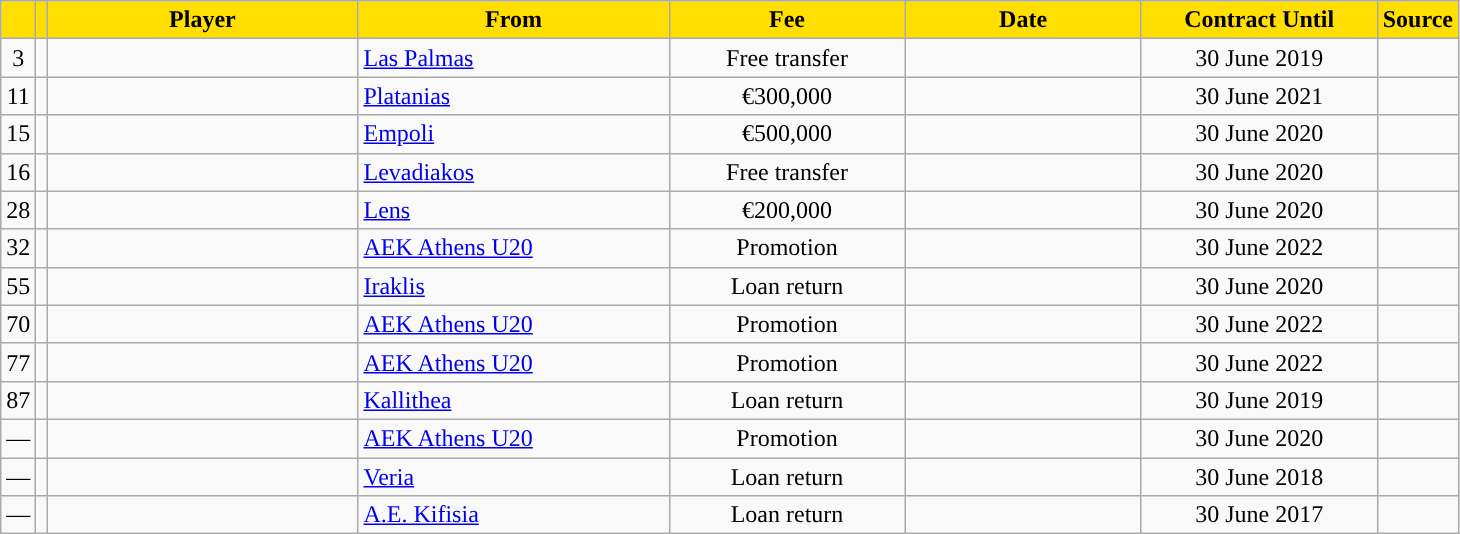<table class="wikitable sortable">
<tr>
<th style="background:#FFDE00"></th>
<th style="background:#FFDE00"></th>
<th width=200 style="background:#FFDE00">Player</th>
<th width=200 style="background:#FFDE00">From</th>
<th width=150 style="background:#FFDE00">Fee</th>
<th width=150 style="background:#FFDE00">Date</th>
<th width=150 style="background:#FFDE00">Contract Until</th>
<th style="background:#FFDE00">Source</th>
</tr>
<tr>
<td align=center>3</td>
<td align=center></td>
<td></td>
<td> <a href='#'>Las Palmas</a></td>
<td align=center>Free transfer</td>
<td align=center></td>
<td align=center>30 June 2019</td>
<td align=center></td>
</tr>
<tr>
<td align=center>11</td>
<td align=center></td>
<td></td>
<td> <a href='#'>Platanias</a></td>
<td align=center>€300,000</td>
<td align=center></td>
<td align=center>30 June 2021</td>
<td align=center></td>
</tr>
<tr>
<td align=center>15</td>
<td align=center></td>
<td></td>
<td> <a href='#'>Empoli</a></td>
<td align=center>€500,000</td>
<td align=center></td>
<td align=center>30 June 2020</td>
<td align=center></td>
</tr>
<tr>
<td align=center>16</td>
<td align=center></td>
<td></td>
<td> <a href='#'>Levadiakos</a></td>
<td align=center>Free transfer</td>
<td align=center></td>
<td align=center>30 June 2020</td>
<td align=center></td>
</tr>
<tr>
<td align=center>28</td>
<td align=center></td>
<td></td>
<td> <a href='#'>Lens</a></td>
<td align=center>€200,000</td>
<td align=center></td>
<td align=center>30 June 2020</td>
<td align=center></td>
</tr>
<tr>
<td align=center>32</td>
<td align=center></td>
<td></td>
<td> <a href='#'>AEK Athens U20</a></td>
<td align=center>Promotion</td>
<td align=center></td>
<td align=center>30 June 2022</td>
<td align=center></td>
</tr>
<tr>
<td align=center>55</td>
<td align=center></td>
<td></td>
<td> <a href='#'>Iraklis</a></td>
<td align=center>Loan return</td>
<td align=center></td>
<td align=center>30 June 2020</td>
<td align=center></td>
</tr>
<tr>
<td align=center>70</td>
<td align=center></td>
<td></td>
<td> <a href='#'>AEK Athens U20</a></td>
<td align=center>Promotion</td>
<td align=center></td>
<td align=center>30 June 2022</td>
<td align=center></td>
</tr>
<tr>
<td align=center>77</td>
<td align=center></td>
<td></td>
<td> <a href='#'>AEK Athens U20</a></td>
<td align=center>Promotion</td>
<td align=center></td>
<td align=center>30 June 2022</td>
<td align=center></td>
</tr>
<tr>
<td align=center>87</td>
<td align=center></td>
<td></td>
<td> <a href='#'>Kallithea</a></td>
<td align=center>Loan return</td>
<td align=center></td>
<td align=center>30 June 2019</td>
<td align=center></td>
</tr>
<tr>
<td align=center>—</td>
<td align=center></td>
<td></td>
<td> <a href='#'>AEK Athens U20</a></td>
<td align=center>Promotion</td>
<td align=center></td>
<td align=center>30 June 2020</td>
<td align=center></td>
</tr>
<tr>
<td align=center>—</td>
<td align=center></td>
<td></td>
<td> <a href='#'>Veria</a></td>
<td align=center>Loan return</td>
<td align=center></td>
<td align=center>30 June 2018</td>
<td align=center></td>
</tr>
<tr>
<td align=center>—</td>
<td align=center></td>
<td></td>
<td> <a href='#'>A.E. Kifisia</a></td>
<td align=center>Loan return</td>
<td align=center></td>
<td align=center>30 June 2017</td>
<td align=center></td>
</tr>
</table>
